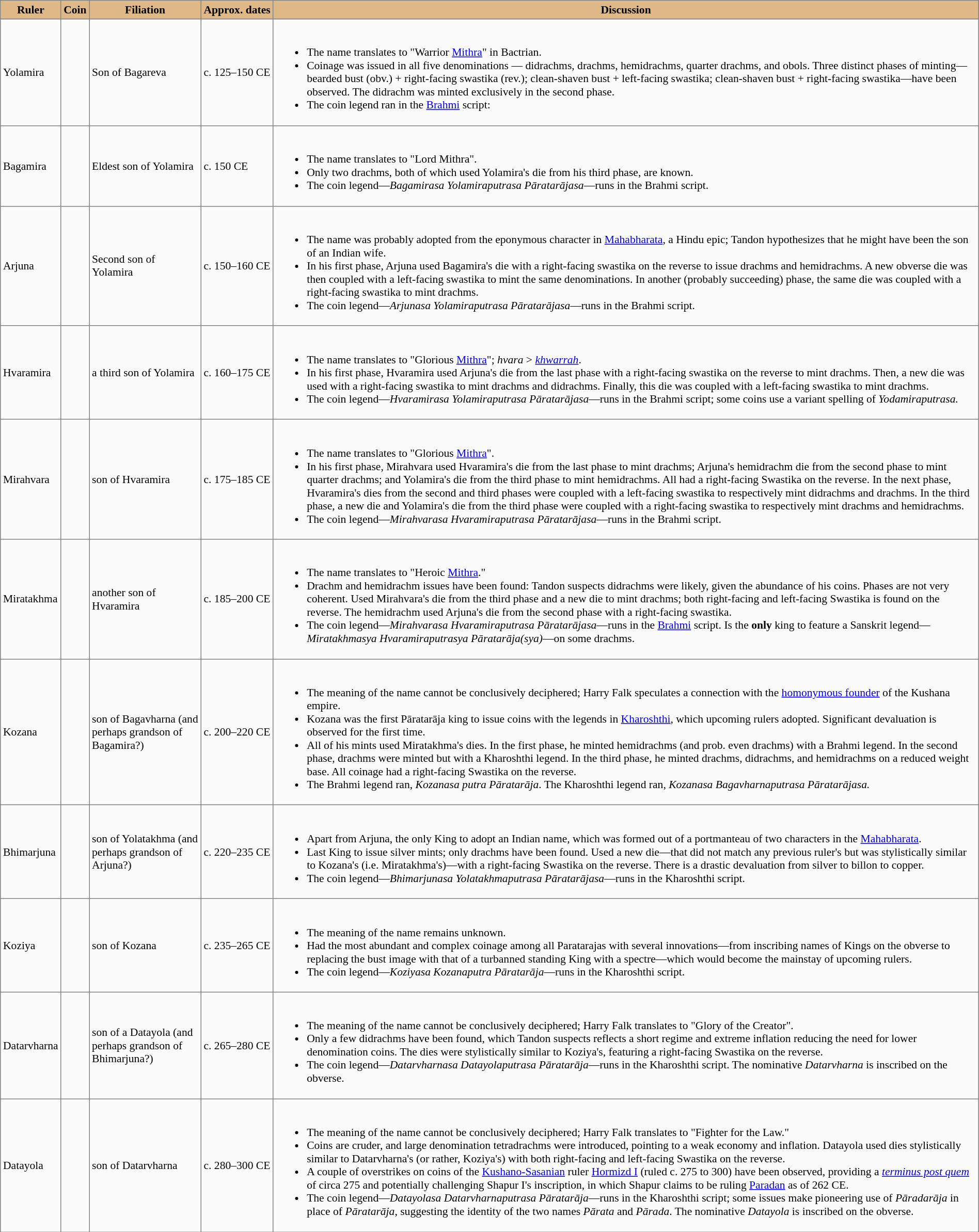<table class="nowraplinks" cellspacing="0" cellpadding="3" rules="all" style="background:#fbfbfb; border-style: solid; border-width: 1px; font-size:90%; empty-cells:show; border-collapse:collapse">
<tr bgcolor="#DEB887">
<th>Ruler</th>
<th>Coin</th>
<th>Filiation</th>
<th>Approx. dates</th>
<th>Discussion</th>
</tr>
<tr>
<td>Yolamira</td>
<td></td>
<td>Son of Bagareva</td>
<td>c. 125–150 CE</td>
<td><br><ul><li>The name translates to "Warrior <a href='#'>Mithra</a>" in Bactrian.</li><li>Coinage was issued in all five denominations — didrachms, drachms, hemidrachms, quarter drachms, and obols. Three distinct phases of minting—bearded bust (obv.) + right-facing swastika (rev.); clean-shaven bust + left-facing swastika; clean-shaven bust + right-facing swastika—have been observed. The didrachm was minted exclusively in the second phase.</li><li>The coin legend ran in the <a href='#'>Brahmi</a> script:</li></ul></td>
</tr>
<tr>
<td>Bagamira</td>
<td></td>
<td>Eldest son of Yolamira</td>
<td>c. 150 CE</td>
<td><br><ul><li>The name translates to "Lord Mithra".</li><li>Only two drachms, both of which used Yolamira's die from his third phase, are known.</li><li>The coin legend—<em>Bagamirasa Yolamiraputrasa Pāratarājasa</em>—runs in the Brahmi script.</li></ul></td>
</tr>
<tr>
<td>Arjuna</td>
<td></td>
<td>Second son of Yolamira</td>
<td>c. 150–160 CE</td>
<td><br><ul><li>The name was probably adopted from the eponymous character in <a href='#'>Mahabharata</a>, a Hindu epic; Tandon hypothesizes that he might have been the son of an Indian wife.</li><li>In his first phase, Arjuna used Bagamira's die with a right-facing swastika on the reverse to issue drachms and hemidrachms. A new obverse die was then coupled with a left-facing swastika to mint the same denominations. In another (probably succeeding) phase, the same die was coupled with a right-facing swastika to mint drachms.</li><li>The coin legend—<em>Arjunasa Yolamiraputrasa Pāratarājasa</em>—runs in the Brahmi script.</li></ul></td>
</tr>
<tr>
<td>Hvaramira</td>
<td></td>
<td>a third son of Yolamira</td>
<td>c. 160–175 CE</td>
<td><br><ul><li>The name translates to "Glorious <a href='#'>Mithra</a>"; <em>hvara</em> > <a href='#'><em>khwarrah</em></a>.</li><li>In his first phase, Hvaramira used Arjuna's die from the last phase with a right-facing swastika on the reverse to mint drachms. Then, a new die was used with a right-facing swastika to mint drachms and didrachms. Finally, this die was coupled with a left-facing swastika to mint drachms.</li><li>The coin legend—<em>Hvaramirasa Yolamiraputrasa Pāratarājasa</em>—runs in the Brahmi script; some coins use a variant spelling of <em>Yodamiraputrasa.</em></li></ul></td>
</tr>
<tr>
<td>Mirahvara</td>
<td></td>
<td>son of Hvaramira</td>
<td>c. 175–185 CE</td>
<td><br><ul><li>The name translates to "Glorious <a href='#'>Mithra</a>".</li><li>In his first phase, Mirahvara used Hvaramira's die from the last phase to mint drachms; Arjuna's hemidrachm die from the second phase to mint quarter drachms; and Yolamira's die from the third phase to mint hemidrachms. All had a right-facing Swastika on the reverse. In the next phase, Hvaramira's dies from the second and third phases were coupled with a left-facing swastika to respectively mint didrachms and drachms. In the third phase, a new die and Yolamira's die from the third phase were coupled with a right-facing swastika to respectively mint drachms and hemidrachms.</li><li>The coin legend—<em>Mirahvarasa Hvaramiraputrasa Pāratarājasa</em>—runs in the Brahmi script.</li></ul></td>
</tr>
<tr>
<td>Miratakhma</td>
<td></td>
<td>another son of Hvaramira</td>
<td>c. 185–200 CE</td>
<td><br><ul><li>The name translates to "Heroic <a href='#'>Mithra</a>."</li><li>Drachm and hemidrachm issues have been found: Tandon suspects didrachms were likely, given the abundance of his coins. Phases are not very coherent. Used Mirahvara's die from the third phase and a new die to mint drachms; both right-facing and left-facing Swastika is found on the reverse. The hemidrachm used Arjuna's die from the second phase with a right-facing swastika.</li><li>The coin legend—<em>Mirahvarasa Hvaramiraputrasa Pāratarājasa</em>—runs in the <a href='#'>Brahmi</a> script. Is the <strong>only</strong> king to feature a Sanskrit legend—<em>Miratakhmasya Hvaramiraputrasya Pāratarāja(sya)</em>—on some drachms.</li></ul></td>
</tr>
<tr>
<td>Kozana</td>
<td></td>
<td>son of Bagavharna (and perhaps grandson of Bagamira?)</td>
<td>c. 200–220 CE</td>
<td><br><ul><li>The meaning of the name cannot be conclusively deciphered; Harry Falk speculates a connection with the <a href='#'>homonymous founder</a> of the Kushana empire.</li><li>Kozana was the first Pāratarāja king to issue coins with the legends in <a href='#'>Kharoshthi</a>, which upcoming rulers adopted. Significant devaluation is observed for the first time.</li><li>All of his mints used Miratakhma's dies. In the first phase, he minted hemidrachms (and prob. even drachms) with a Brahmi legend. In the second phase, drachms were minted but with a Kharoshthi legend. In the third phase, he minted drachms, didrachms, and hemidrachms on a reduced weight base. All coinage had a right-facing Swastika on the reverse.</li><li>The Brahmi legend ran, <em>Kozanasa putra Pāratarāja</em>. The Kharoshthi legend ran, <em>Kozanasa Bagavharnaputrasa Pāratarājasa.</em></li></ul></td>
</tr>
<tr>
<td>Bhimarjuna</td>
<td></td>
<td>son of Yolatakhma (and perhaps grandson of Arjuna?)</td>
<td>c. 220–235 CE</td>
<td><br><ul><li>Apart from Arjuna, the only King to adopt an Indian name, which was formed out of a portmanteau of two characters in the <a href='#'>Mahabharata</a>.</li><li>Last King to issue silver mints; only drachms have been found. Used a new die—that did not match any previous ruler's but was stylistically similar to Kozana's (i.e. Miratakhma's)—with a right-facing Swastika on the reverse. There is a drastic devaluation from silver to billon to copper.</li><li>The coin legend—<em>Bhimarjunasa Yolatakhmaputrasa Pāratarājasa</em>—runs in the Kharoshthi script.</li></ul></td>
</tr>
<tr>
<td>Koziya</td>
<td></td>
<td>son of Kozana</td>
<td>c. 235–265 CE</td>
<td><br><ul><li>The meaning of the name remains unknown.</li><li>Had the most abundant and complex coinage among all Paratarajas with several innovations—from inscribing names of Kings on the obverse to replacing the bust image with that of a turbanned standing King with a spectre—which would become the mainstay of upcoming rulers.</li><li>The coin legend—<em>Koziyasa Kozanaputra Pāratarāja</em>—runs in the Kharoshthi script.</li></ul></td>
</tr>
<tr>
<td>Datarvharna</td>
<td></td>
<td>son of a Datayola (and perhaps grandson of Bhimarjuna?)</td>
<td>c. 265–280 CE</td>
<td><br><ul><li>The meaning of the name cannot be conclusively deciphered; Harry Falk translates to "Glory of the Creator".</li><li>Only a few didrachms have been found, which Tandon suspects reflects a short regime and extreme inflation reducing the need for lower denomination coins. The dies were stylistically similar to Koziya's, featuring a right-facing Swastika on the reverse.</li><li>The coin legend—<em>Datarvharnasa Datayolaputrasa Pāratarāja</em>—runs in the Kharoshthi script. The nominative <em>Datarvharna</em> is inscribed on the obverse.</li></ul></td>
</tr>
<tr>
<td>Datayola</td>
<td></td>
<td>son of Datarvharna</td>
<td>c. 280–300 CE</td>
<td><br><ul><li>The meaning of the name cannot be conclusively deciphered; Harry Falk translates to "Fighter for the Law."</li><li>Coins are cruder, and large denomination tetradrachms were introduced, pointing to a weak economy and inflation. Datayola used dies stylistically similar to Datarvharna's (or rather, Koziya's) with both right-facing and left-facing Swastika on the reverse.</li><li>A couple of overstrikes on coins of the <a href='#'>Kushano-Sasanian</a> ruler <a href='#'>Hormizd I</a> (ruled c. 275 to 300) have been observed, providing a <em><a href='#'>terminus post quem</a></em> of circa 275 and potentially challenging Shapur I's inscription, in which Shapur claims to be ruling <a href='#'>Paradan</a> as of 262 CE.</li><li>The coin legend—<em>Datayolasa Datarvharnaputrasa Pāratarāja</em>—runs in the Kharoshthi script; some issues make pioneering use of <em>Pāradarāja</em> in place of <em>Pāratarāja</em>, suggesting the identity of the two names <em>Pārata</em> and <em>Pārada</em>. The nominative <em>Datayola</em> is inscribed on the obverse.</li></ul></td>
</tr>
</table>
